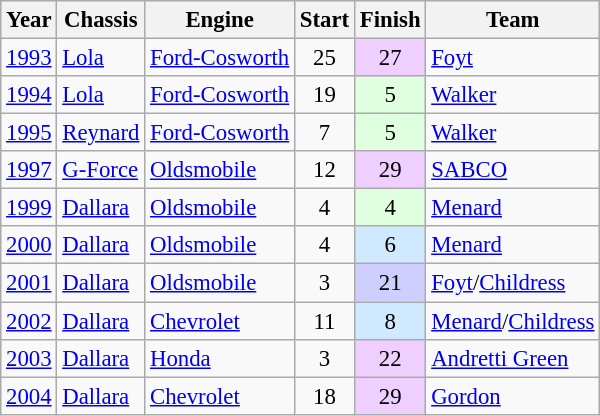<table class="wikitable" style="font-size: 95%;">
<tr>
<th>Year</th>
<th>Chassis</th>
<th>Engine</th>
<th>Start</th>
<th>Finish</th>
<th>Team</th>
</tr>
<tr>
<td><a href='#'>1993</a></td>
<td><a href='#'>Lola</a></td>
<td><a href='#'>Ford-Cosworth</a></td>
<td align=center>25</td>
<td style="text-align:center; background:#efcfff;">27</td>
<td><a href='#'>Foyt</a></td>
</tr>
<tr>
<td><a href='#'>1994</a></td>
<td><a href='#'>Lola</a></td>
<td><a href='#'>Ford-Cosworth</a></td>
<td align=center>19</td>
<td style="text-align:center; background:#dfffdf;">5</td>
<td><a href='#'>Walker</a></td>
</tr>
<tr>
<td><a href='#'>1995</a></td>
<td><a href='#'>Reynard</a></td>
<td><a href='#'>Ford-Cosworth</a></td>
<td align=center>7</td>
<td style="text-align:center; background:#dfffdf;">5</td>
<td><a href='#'>Walker</a></td>
</tr>
<tr>
<td><a href='#'>1997</a></td>
<td><a href='#'>G-Force</a></td>
<td><a href='#'>Oldsmobile</a></td>
<td align=center>12</td>
<td style="text-align:center; background:#efcfff;">29</td>
<td><a href='#'>SABCO</a></td>
</tr>
<tr>
<td><a href='#'>1999</a></td>
<td><a href='#'>Dallara</a></td>
<td><a href='#'>Oldsmobile</a></td>
<td align=center>4</td>
<td style="text-align:center; background:#dfffdf;">4</td>
<td><a href='#'>Menard</a></td>
</tr>
<tr>
<td><a href='#'>2000</a></td>
<td><a href='#'>Dallara</a></td>
<td><a href='#'>Oldsmobile</a></td>
<td align=center>4</td>
<td style="text-align:center; background:#cfeaff;">6</td>
<td><a href='#'>Menard</a></td>
</tr>
<tr>
<td><a href='#'>2001</a></td>
<td><a href='#'>Dallara</a></td>
<td><a href='#'>Oldsmobile</a></td>
<td align=center>3</td>
<td style="text-align:center; background:#cfcfff;">21</td>
<td><a href='#'>Foyt</a>/<a href='#'>Childress</a></td>
</tr>
<tr>
<td><a href='#'>2002</a></td>
<td><a href='#'>Dallara</a></td>
<td><a href='#'>Chevrolet</a></td>
<td align=center>11</td>
<td style="text-align:center; background:#cfeaff;">8</td>
<td><a href='#'>Menard</a>/<a href='#'>Childress</a></td>
</tr>
<tr>
<td><a href='#'>2003</a></td>
<td><a href='#'>Dallara</a></td>
<td><a href='#'>Honda</a></td>
<td align=center>3</td>
<td style="text-align:center; background:#efcfff;">22</td>
<td><a href='#'>Andretti Green</a></td>
</tr>
<tr>
<td><a href='#'>2004</a></td>
<td><a href='#'>Dallara</a></td>
<td><a href='#'>Chevrolet</a></td>
<td align=center>18</td>
<td style="text-align:center; background:#efcfff;">29</td>
<td><a href='#'>Gordon</a></td>
</tr>
</table>
